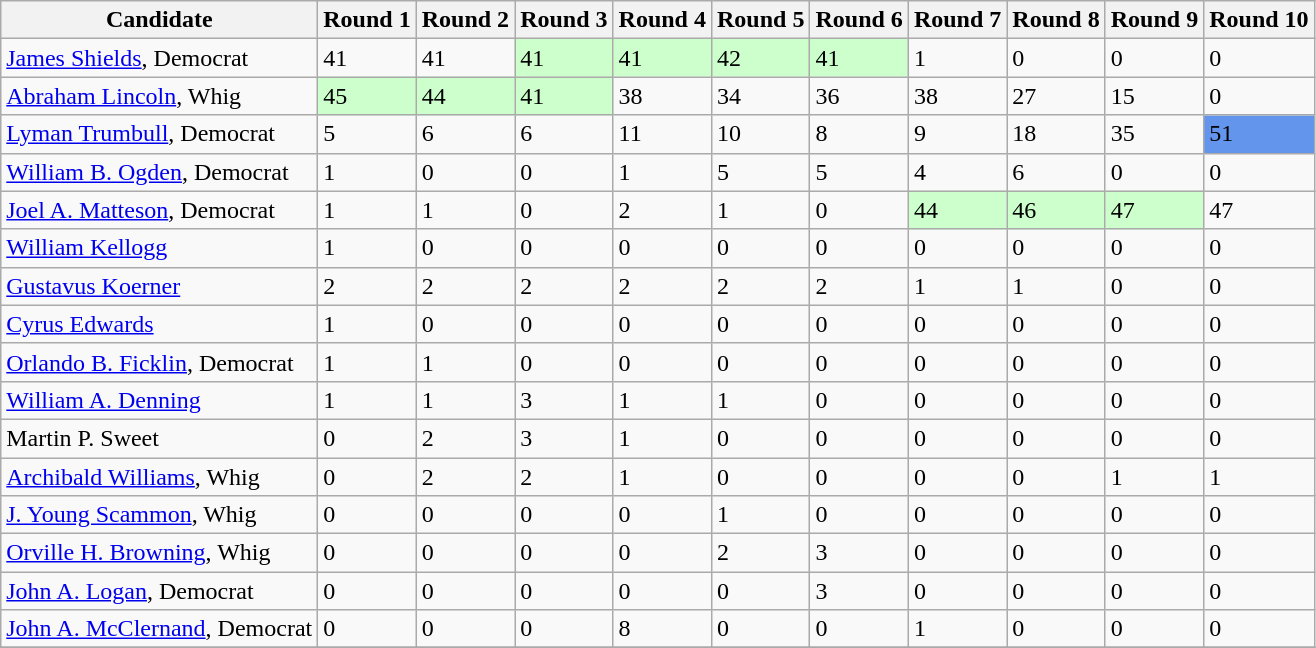<table class="wikitable">
<tr>
<th>Candidate</th>
<th>Round 1</th>
<th>Round 2</th>
<th>Round 3</th>
<th>Round 4</th>
<th>Round 5</th>
<th>Round 6</th>
<th>Round 7</th>
<th>Round 8</th>
<th>Round 9</th>
<th>Round 10</th>
</tr>
<tr>
<td><a href='#'>James Shields</a>, Democrat</td>
<td>41</td>
<td>41</td>
<td style="background:#ccffcc;">41</td>
<td style="background:#ccffcc;">41</td>
<td style="background:#ccffcc;">42</td>
<td style="background:#ccffcc;">41</td>
<td>1</td>
<td>0</td>
<td>0</td>
<td>0</td>
</tr>
<tr>
<td><a href='#'>Abraham Lincoln</a>, Whig</td>
<td style="background:#ccffcc;">45</td>
<td style="background:#ccffcc;">44</td>
<td style="background:#ccffcc;">41</td>
<td>38</td>
<td>34</td>
<td>36</td>
<td>38</td>
<td>27</td>
<td>15</td>
<td>0</td>
</tr>
<tr>
<td><a href='#'>Lyman Trumbull</a>, Democrat</td>
<td>5</td>
<td>6</td>
<td>6</td>
<td>11</td>
<td>10</td>
<td>8</td>
<td>9</td>
<td>18</td>
<td>35</td>
<td style="background:cornflowerblue;">51</td>
</tr>
<tr>
<td><a href='#'>William B. Ogden</a>, Democrat</td>
<td>1</td>
<td>0</td>
<td>0</td>
<td>1</td>
<td>5</td>
<td>5</td>
<td>4</td>
<td>6</td>
<td>0</td>
<td>0</td>
</tr>
<tr>
<td><a href='#'>Joel A. Matteson</a>, Democrat</td>
<td>1</td>
<td>1</td>
<td>0</td>
<td>2</td>
<td>1</td>
<td>0</td>
<td style="background:#ccffcc;">44</td>
<td style="background:#ccffcc;">46</td>
<td style="background:#ccffcc;">47</td>
<td>47</td>
</tr>
<tr>
<td><a href='#'>William Kellogg</a></td>
<td>1</td>
<td>0</td>
<td>0</td>
<td>0</td>
<td>0</td>
<td>0</td>
<td>0</td>
<td>0</td>
<td>0</td>
<td>0</td>
</tr>
<tr>
<td><a href='#'>Gustavus Koerner</a></td>
<td>2</td>
<td>2</td>
<td>2</td>
<td>2</td>
<td>2</td>
<td>2</td>
<td>1</td>
<td>1</td>
<td>0</td>
<td>0</td>
</tr>
<tr>
<td><a href='#'>Cyrus Edwards</a></td>
<td>1</td>
<td>0</td>
<td>0</td>
<td>0</td>
<td>0</td>
<td>0</td>
<td>0</td>
<td>0</td>
<td>0</td>
<td>0</td>
</tr>
<tr>
<td><a href='#'>Orlando B. Ficklin</a>, Democrat</td>
<td>1</td>
<td>1</td>
<td>0</td>
<td>0</td>
<td>0</td>
<td>0</td>
<td>0</td>
<td>0</td>
<td>0</td>
<td>0</td>
</tr>
<tr>
<td><a href='#'>William A. Denning</a></td>
<td>1</td>
<td>1</td>
<td>3</td>
<td>1</td>
<td>1</td>
<td>0</td>
<td>0</td>
<td>0</td>
<td>0</td>
<td>0</td>
</tr>
<tr>
<td>Martin P. Sweet</td>
<td>0</td>
<td>2</td>
<td>3</td>
<td>1</td>
<td>0</td>
<td>0</td>
<td>0</td>
<td>0</td>
<td>0</td>
<td>0</td>
</tr>
<tr>
<td><a href='#'>Archibald Williams</a>, Whig</td>
<td>0</td>
<td>2</td>
<td>2</td>
<td>1</td>
<td>0</td>
<td>0</td>
<td>0</td>
<td>0</td>
<td>1</td>
<td>1</td>
</tr>
<tr>
<td><a href='#'>J. Young Scammon</a>, Whig</td>
<td>0</td>
<td>0</td>
<td>0</td>
<td>0</td>
<td>1</td>
<td>0</td>
<td>0</td>
<td>0</td>
<td>0</td>
<td>0</td>
</tr>
<tr>
<td><a href='#'>Orville H. Browning</a>, Whig</td>
<td>0</td>
<td>0</td>
<td>0</td>
<td>0</td>
<td>2</td>
<td>3</td>
<td>0</td>
<td>0</td>
<td>0</td>
<td>0</td>
</tr>
<tr>
<td><a href='#'>John A. Logan</a>, Democrat</td>
<td>0</td>
<td>0</td>
<td>0</td>
<td>0</td>
<td>0</td>
<td>3</td>
<td>0</td>
<td>0</td>
<td>0</td>
<td>0</td>
</tr>
<tr>
<td><a href='#'>John A. McClernand</a>, Democrat</td>
<td>0</td>
<td>0</td>
<td>0</td>
<td>8</td>
<td>0</td>
<td>0</td>
<td>1</td>
<td>0</td>
<td>0</td>
<td>0</td>
</tr>
<tr>
</tr>
</table>
